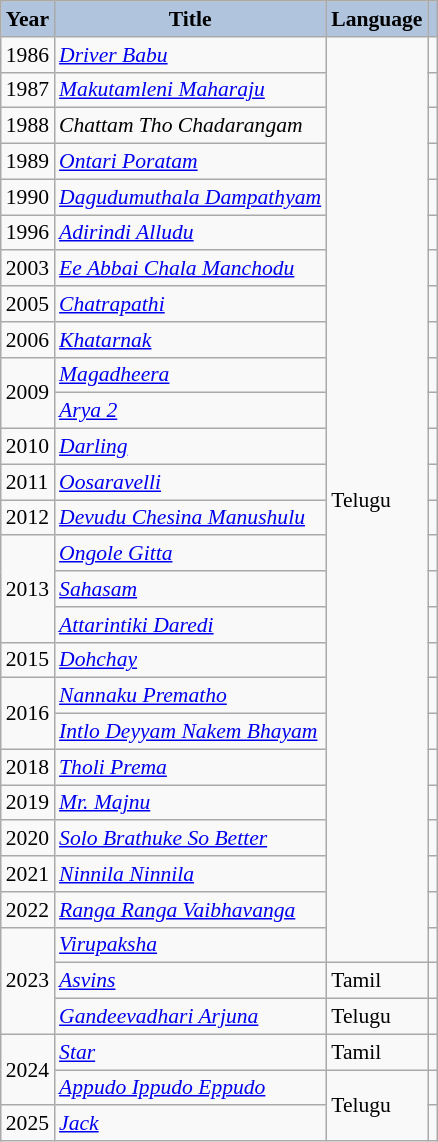<table class="wikitable sortable" style="font-size:90%">
<tr style="text-align:center;">
<th style="text-align:center; background:#b0c4de;">Year</th>
<th style="text-align:center; background:#b0c4de;">Title</th>
<th style="text-align:center; background:#b0c4de;">Language</th>
<th style="text-align:center; background:#b0c4de;" class="unsortable"></th>
</tr>
<tr>
<td>1986</td>
<td><em><a href='#'>Driver Babu</a></em></td>
<td rowspan="26">Telugu</td>
<td></td>
</tr>
<tr>
<td>1987</td>
<td><em><a href='#'>Makutamleni Maharaju</a></em></td>
<td></td>
</tr>
<tr>
<td>1988</td>
<td><em>Chattam Tho Chadarangam</em></td>
<td></td>
</tr>
<tr>
<td>1989</td>
<td><em><a href='#'>Ontari Poratam</a></em></td>
<td></td>
</tr>
<tr>
<td>1990</td>
<td><em><a href='#'>Dagudumuthala Dampathyam</a></em></td>
<td></td>
</tr>
<tr>
<td>1996</td>
<td><em><a href='#'>Adirindi Alludu</a></em></td>
<td></td>
</tr>
<tr>
<td>2003</td>
<td><em><a href='#'>Ee Abbai Chala Manchodu</a></em></td>
<td></td>
</tr>
<tr>
<td>2005</td>
<td><em><a href='#'>Chatrapathi</a></em></td>
<td></td>
</tr>
<tr>
<td>2006</td>
<td><em><a href='#'>Khatarnak</a></em></td>
<td></td>
</tr>
<tr>
<td rowspan="2">2009</td>
<td><em><a href='#'>Magadheera</a></em></td>
<td></td>
</tr>
<tr>
<td><em><a href='#'>Arya 2</a></em></td>
<td></td>
</tr>
<tr>
<td>2010</td>
<td><em><a href='#'>Darling</a></em></td>
<td></td>
</tr>
<tr>
<td>2011</td>
<td><em><a href='#'>Oosaravelli</a></em></td>
<td></td>
</tr>
<tr>
<td>2012</td>
<td><em><a href='#'>Devudu Chesina Manushulu</a></em></td>
<td></td>
</tr>
<tr>
<td rowspan="3">2013</td>
<td><em><a href='#'>Ongole Gitta</a></em></td>
<td></td>
</tr>
<tr>
<td><em><a href='#'>Sahasam</a></em></td>
<td></td>
</tr>
<tr>
<td><em><a href='#'>Attarintiki Daredi</a></em></td>
<td></td>
</tr>
<tr>
<td>2015</td>
<td><em><a href='#'>Dohchay</a></em></td>
<td></td>
</tr>
<tr>
<td rowspan="2">2016</td>
<td><em><a href='#'>Nannaku Prematho</a> </em></td>
<td></td>
</tr>
<tr>
<td><em><a href='#'>Intlo Deyyam Nakem Bhayam</a></em></td>
<td></td>
</tr>
<tr>
<td>2018</td>
<td><em><a href='#'>Tholi Prema</a></em></td>
<td></td>
</tr>
<tr>
<td>2019</td>
<td><em><a href='#'>Mr. Majnu</a></em></td>
<td></td>
</tr>
<tr>
<td>2020</td>
<td><em><a href='#'>Solo Brathuke So Better</a></em></td>
<td></td>
</tr>
<tr>
<td>2021</td>
<td><em><a href='#'>Ninnila Ninnila</a></em></td>
<td></td>
</tr>
<tr>
<td>2022</td>
<td><em><a href='#'>Ranga Ranga Vaibhavanga</a></em></td>
<td></td>
</tr>
<tr>
<td rowspan="3">2023</td>
<td><em><a href='#'>Virupaksha</a></em></td>
<td></td>
</tr>
<tr>
<td><em><a href='#'>Asvins</a></em></td>
<td>Tamil</td>
<td></td>
</tr>
<tr>
<td><em><a href='#'>Gandeevadhari Arjuna</a></em></td>
<td>Telugu</td>
<td></td>
</tr>
<tr>
<td rowspan="2">2024</td>
<td><em><a href='#'>Star</a></em></td>
<td>Tamil</td>
<td></td>
</tr>
<tr>
<td><em><a href='#'>Appudo Ippudo Eppudo</a></em></td>
<td rowspan="2">Telugu</td>
<td></td>
</tr>
<tr>
<td>2025</td>
<td><em><a href='#'>Jack</a></em></td>
<td></td>
</tr>
</table>
